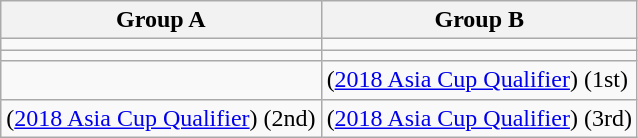<table class="wikitable">
<tr>
<th>Group A</th>
<th>Group B</th>
</tr>
<tr>
<td></td>
<td></td>
</tr>
<tr>
<td></td>
<td></td>
</tr>
<tr>
<td></td>
<td> (<a href='#'>2018 Asia Cup Qualifier</a>) (1st)</td>
</tr>
<tr>
<td> (<a href='#'>2018 Asia Cup Qualifier</a>) (2nd)</td>
<td> (<a href='#'>2018 Asia Cup Qualifier</a>) (3rd)</td>
</tr>
</table>
